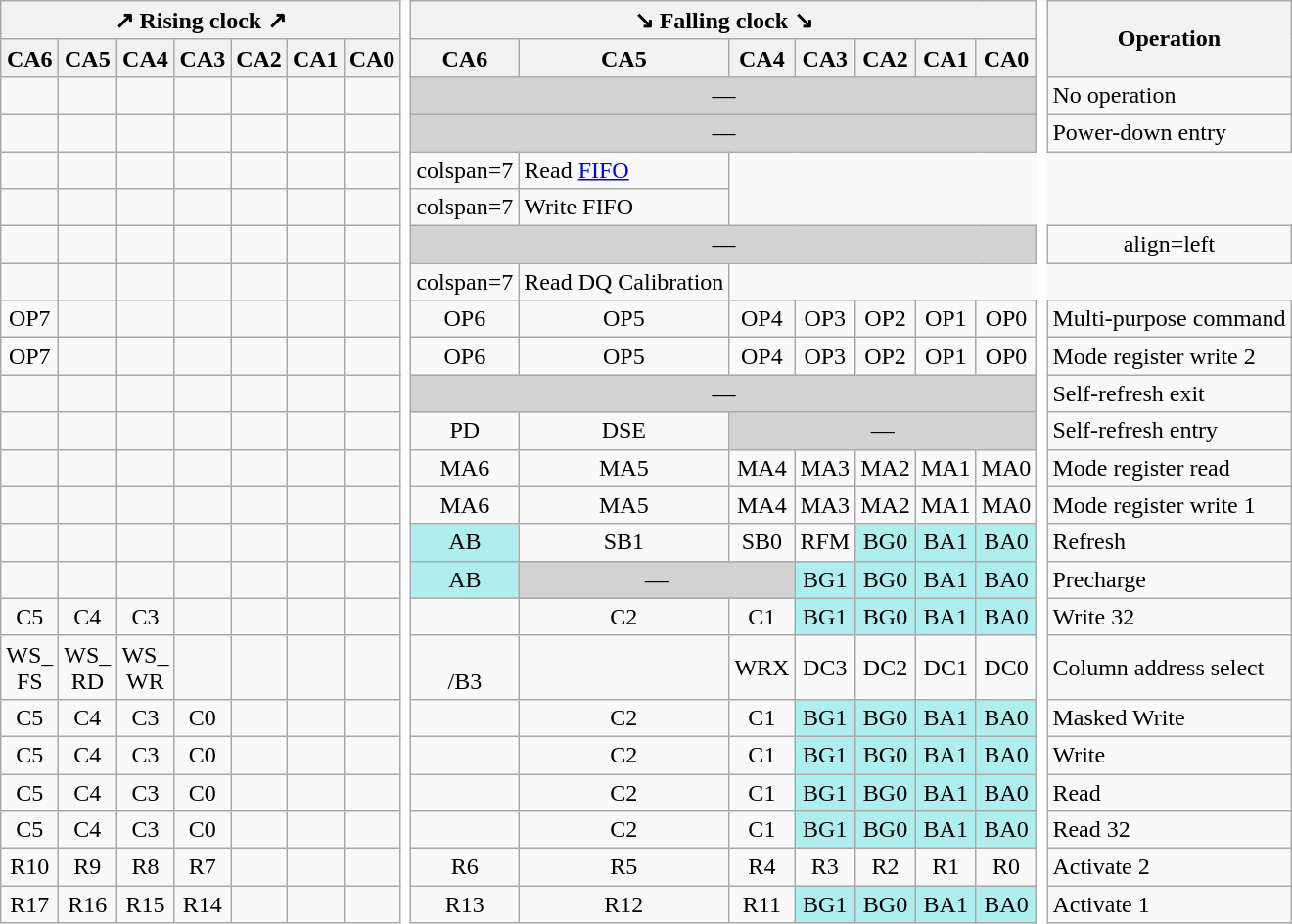<table class="wikitable" style="text-align:center; border-width:0px;">
<tr>
<th colspan=7>↗ Rising clock ↗</th>
<td rowspan=24 style="border-width:0px; background-color:#FFF;"></td>
<th colspan=7>↘ Falling clock ↘</th>
<td rowspan=24 style="border-width:0px; background-color:#FFF;"></td>
<th rowspan=2>Operation</th>
</tr>
<tr>
<th>CA6</th>
<th>CA5</th>
<th>CA4</th>
<th>CA3</th>
<th>CA2</th>
<th>CA1</th>
<th>CA0</th>
<th>CA6</th>
<th>CA5</th>
<th>CA4</th>
<th>CA3</th>
<th>CA2</th>
<th>CA1</th>
<th>CA0</th>
</tr>
<tr>
<td></td>
<td></td>
<td></td>
<td></td>
<td></td>
<td></td>
<td></td>
<td colspan=7 bgcolor=lightgrey>—</td>
<td align=left>No operation</td>
</tr>
<tr>
<td></td>
<td></td>
<td></td>
<td></td>
<td></td>
<td></td>
<td></td>
<td colspan=7 bgcolor=lightgrey>—</td>
<td align=left>Power-down entry</td>
</tr>
<tr>
<td></td>
<td></td>
<td></td>
<td></td>
<td></td>
<td></td>
<td></td>
<td>colspan=7 </td>
<td align=left>Read <a href='#'>FIFO</a></td>
</tr>
<tr>
<td></td>
<td></td>
<td></td>
<td></td>
<td></td>
<td></td>
<td></td>
<td>colspan=7 </td>
<td align=left>Write FIFO</td>
</tr>
<tr>
<td></td>
<td></td>
<td></td>
<td></td>
<td></td>
<td></td>
<td></td>
<td colspan=7 bgcolor=lightgrey>—</td>
<td>align=left </td>
</tr>
<tr>
<td></td>
<td></td>
<td></td>
<td></td>
<td></td>
<td></td>
<td></td>
<td>colspan=7 </td>
<td align=left>Read DQ Calibration</td>
</tr>
<tr>
<td>OP7</td>
<td></td>
<td></td>
<td></td>
<td></td>
<td></td>
<td></td>
<td>OP6</td>
<td>OP5</td>
<td>OP4</td>
<td>OP3</td>
<td>OP2</td>
<td>OP1</td>
<td>OP0</td>
<td align=left>Multi-purpose command</td>
</tr>
<tr>
<td>OP7</td>
<td></td>
<td></td>
<td></td>
<td></td>
<td></td>
<td></td>
<td>OP6</td>
<td>OP5</td>
<td>OP4</td>
<td>OP3</td>
<td>OP2</td>
<td>OP1</td>
<td>OP0</td>
<td align=left>Mode register write 2</td>
</tr>
<tr>
<td></td>
<td></td>
<td></td>
<td></td>
<td></td>
<td></td>
<td></td>
<td colspan=7 bgcolor=lightgrey>—</td>
<td align=left>Self-refresh exit</td>
</tr>
<tr>
<td></td>
<td></td>
<td></td>
<td></td>
<td></td>
<td></td>
<td></td>
<td>PD</td>
<td>DSE</td>
<td colspan=5 bgcolor=lightgrey>—</td>
<td align=left>Self-refresh entry</td>
</tr>
<tr>
<td></td>
<td></td>
<td></td>
<td></td>
<td></td>
<td></td>
<td></td>
<td>MA6</td>
<td>MA5</td>
<td>MA4</td>
<td>MA3</td>
<td>MA2</td>
<td>MA1</td>
<td>MA0</td>
<td align=left>Mode register read</td>
</tr>
<tr>
<td></td>
<td></td>
<td></td>
<td></td>
<td></td>
<td></td>
<td></td>
<td>MA6</td>
<td>MA5</td>
<td>MA4</td>
<td>MA3</td>
<td>MA2</td>
<td>MA1</td>
<td>MA0</td>
<td align=left>Mode register write 1</td>
</tr>
<tr>
<td></td>
<td></td>
<td></td>
<td></td>
<td></td>
<td></td>
<td></td>
<td bgcolor=paleturquoise>AB</td>
<td>SB1</td>
<td>SB0</td>
<td>RFM</td>
<td bgcolor=paleturquoise>BG0</td>
<td bgcolor=paleturquoise>BA1</td>
<td bgcolor=paleturquoise>BA0</td>
<td align=left>Refresh</td>
</tr>
<tr>
<td></td>
<td></td>
<td></td>
<td></td>
<td></td>
<td></td>
<td></td>
<td bgcolor=paleturquoise>AB</td>
<td colspan=2 bgcolor=lightgrey>—</td>
<td bgcolor=paleturquoise>BG1</td>
<td bgcolor=paleturquoise>BG0</td>
<td bgcolor=paleturquoise>BA1</td>
<td bgcolor=paleturquoise>BA0</td>
<td align=left>Precharge</td>
</tr>
<tr>
<td>C5</td>
<td>C4</td>
<td>C3</td>
<td></td>
<td></td>
<td></td>
<td></td>
<td></td>
<td>C2</td>
<td>C1</td>
<td bgcolor=paleturquoise>BG1</td>
<td bgcolor=paleturquoise>BG0</td>
<td bgcolor=paleturquoise>BA1</td>
<td bgcolor=paleturquoise>BA0</td>
<td align=left>Write 32</td>
</tr>
<tr>
<td>WS_<br>FS</td>
<td>WS_<br>RD</td>
<td>WS_<br>WR</td>
<td></td>
<td></td>
<td></td>
<td></td>
<td><br>/B3</td>
<td></td>
<td>WRX</td>
<td>DC3</td>
<td>DC2</td>
<td>DC1</td>
<td>DC0</td>
<td align=left>Column address select</td>
</tr>
<tr>
<td>C5</td>
<td>C4</td>
<td>C3</td>
<td>C0</td>
<td></td>
<td></td>
<td></td>
<td></td>
<td>C2</td>
<td>C1</td>
<td bgcolor=paleturquoise>BG1</td>
<td bgcolor=paleturquoise>BG0</td>
<td bgcolor=paleturquoise>BA1</td>
<td bgcolor=paleturquoise>BA0</td>
<td align=left>Masked Write</td>
</tr>
<tr>
<td>C5</td>
<td>C4</td>
<td>C3</td>
<td>C0</td>
<td></td>
<td></td>
<td></td>
<td></td>
<td>C2</td>
<td>C1</td>
<td bgcolor=paleturquoise>BG1</td>
<td bgcolor=paleturquoise>BG0</td>
<td bgcolor=paleturquoise>BA1</td>
<td bgcolor=paleturquoise>BA0</td>
<td align=left>Write</td>
</tr>
<tr>
<td>C5</td>
<td>C4</td>
<td>C3</td>
<td>C0</td>
<td></td>
<td></td>
<td></td>
<td></td>
<td>C2</td>
<td>C1</td>
<td bgcolor=paleturquoise>BG1</td>
<td bgcolor=paleturquoise>BG0</td>
<td bgcolor=paleturquoise>BA1</td>
<td bgcolor=paleturquoise>BA0</td>
<td align=left>Read</td>
</tr>
<tr>
<td>C5</td>
<td>C4</td>
<td>C3</td>
<td>C0</td>
<td></td>
<td></td>
<td></td>
<td></td>
<td>C2</td>
<td>C1</td>
<td bgcolor=paleturquoise>BG1</td>
<td bgcolor=paleturquoise>BG0</td>
<td bgcolor=paleturquoise>BA1</td>
<td bgcolor=paleturquoise>BA0</td>
<td align=left>Read 32</td>
</tr>
<tr>
<td>R10</td>
<td>R9</td>
<td>R8</td>
<td>R7</td>
<td></td>
<td></td>
<td></td>
<td>R6</td>
<td>R5</td>
<td>R4</td>
<td>R3</td>
<td>R2</td>
<td>R1</td>
<td>R0</td>
<td align=left>Activate 2</td>
</tr>
<tr>
<td>R17</td>
<td>R16</td>
<td>R15</td>
<td>R14</td>
<td></td>
<td></td>
<td></td>
<td>R13</td>
<td>R12</td>
<td>R11</td>
<td bgcolor=paleturquoise>BG1</td>
<td bgcolor=paleturquoise>BG0</td>
<td bgcolor=paleturquoise>BA1</td>
<td bgcolor=paleturquoise>BA0</td>
<td align=left>Activate 1</td>
</tr>
</table>
